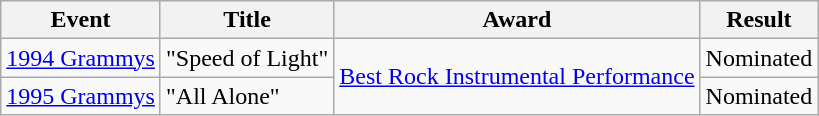<table class="wikitable">
<tr>
<th>Event</th>
<th>Title</th>
<th>Award</th>
<th>Result</th>
</tr>
<tr>
<td><a href='#'>1994 Grammys</a></td>
<td>"Speed of Light"</td>
<td rowspan="2"><a href='#'>Best Rock Instrumental Performance</a></td>
<td align="center">Nominated</td>
</tr>
<tr>
<td><a href='#'>1995 Grammys</a></td>
<td>"All Alone"</td>
<td align="center">Nominated</td>
</tr>
</table>
